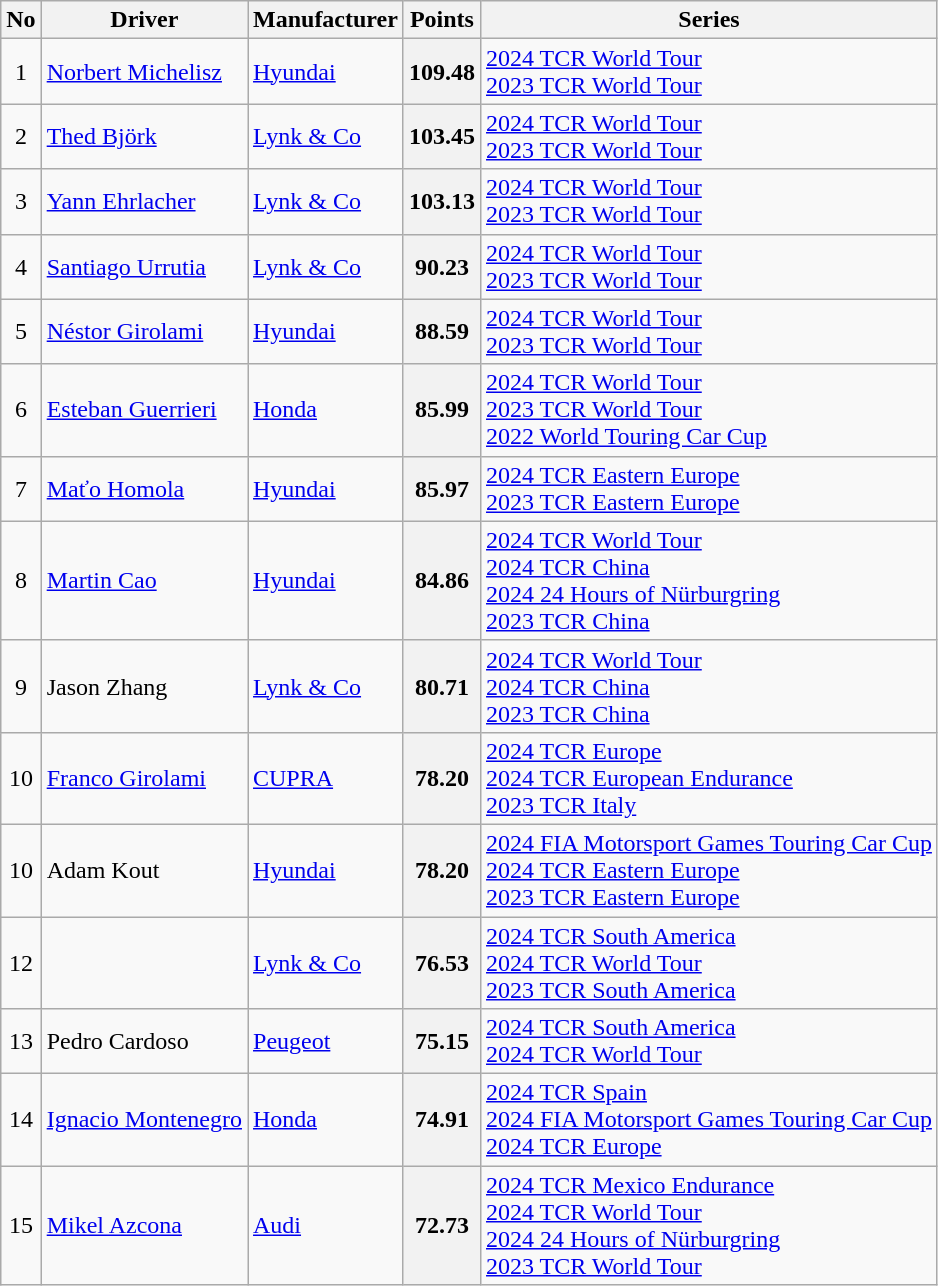<table class="wikitable">
<tr>
<th>No</th>
<th>Driver</th>
<th>Manufacturer</th>
<th>Points</th>
<th>Series</th>
</tr>
<tr>
<td align="center">1</td>
<td> <a href='#'>Norbert Michelisz</a></td>
<td><a href='#'>Hyundai</a></td>
<th>109.48</th>
<td><a href='#'>2024 TCR World Tour</a><br><a href='#'>2023 TCR World Tour</a></td>
</tr>
<tr>
<td align="center">2</td>
<td> <a href='#'>Thed Björk</a></td>
<td><a href='#'>Lynk & Co</a></td>
<th>103.45</th>
<td><a href='#'>2024 TCR World Tour</a><br><a href='#'>2023 TCR World Tour</a></td>
</tr>
<tr>
<td align="center">3</td>
<td> <a href='#'>Yann Ehrlacher</a></td>
<td><a href='#'>Lynk & Co</a></td>
<th>103.13</th>
<td><a href='#'>2024 TCR World Tour</a><br><a href='#'>2023 TCR World Tour</a></td>
</tr>
<tr>
<td align="center">4</td>
<td> <a href='#'>Santiago Urrutia</a></td>
<td><a href='#'>Lynk & Co</a></td>
<th>90.23</th>
<td><a href='#'>2024 TCR World Tour</a><br><a href='#'>2023 TCR World Tour</a></td>
</tr>
<tr>
<td align="center">5</td>
<td> <a href='#'>Néstor Girolami</a></td>
<td><a href='#'>Hyundai</a></td>
<th>88.59</th>
<td><a href='#'>2024 TCR World Tour</a><br><a href='#'>2023 TCR World Tour</a></td>
</tr>
<tr>
<td align="center">6</td>
<td> <a href='#'>Esteban Guerrieri</a></td>
<td><a href='#'>Honda</a></td>
<th>85.99</th>
<td><a href='#'>2024 TCR World Tour</a><br><a href='#'>2023 TCR World Tour</a><br><a href='#'>2022 World Touring Car Cup</a></td>
</tr>
<tr>
<td align="center">7</td>
<td> <a href='#'>Maťo Homola</a></td>
<td><a href='#'>Hyundai</a></td>
<th>85.97</th>
<td><a href='#'>2024 TCR Eastern Europe</a><br><a href='#'>2023 TCR Eastern Europe</a></td>
</tr>
<tr>
<td align="center">8</td>
<td> <a href='#'>Martin Cao</a></td>
<td><a href='#'>Hyundai</a></td>
<th>84.86</th>
<td><a href='#'>2024 TCR World Tour</a><br><a href='#'>2024 TCR China</a><br><a href='#'>2024 24 Hours of Nürburgring</a><br><a href='#'>2023 TCR China</a></td>
</tr>
<tr>
<td align="center">9</td>
<td> Jason Zhang</td>
<td><a href='#'>Lynk & Co</a></td>
<th>80.71</th>
<td><a href='#'>2024 TCR World Tour</a><br><a href='#'>2024 TCR China</a><br><a href='#'>2023 TCR China</a></td>
</tr>
<tr>
<td align="center">10</td>
<td> <a href='#'>Franco Girolami</a></td>
<td><a href='#'>CUPRA</a></td>
<th>78.20</th>
<td><a href='#'>2024 TCR Europe</a><br><a href='#'>2024 TCR European Endurance</a><br><a href='#'>2023 TCR Italy</a></td>
</tr>
<tr>
<td align="center">10</td>
<td> Adam Kout</td>
<td><a href='#'>Hyundai</a></td>
<th>78.20</th>
<td><a href='#'>2024 FIA Motorsport Games Touring Car Cup</a><br><a href='#'>2024 TCR Eastern Europe</a><br><a href='#'>2023 TCR Eastern Europe</a></td>
</tr>
<tr>
<td align="center">12</td>
<td> </td>
<td><a href='#'>Lynk & Co</a></td>
<th>76.53</th>
<td><a href='#'>2024 TCR South America</a><br><a href='#'>2024 TCR World Tour</a><br><a href='#'>2023 TCR South America</a></td>
</tr>
<tr>
<td align="center">13</td>
<td> Pedro Cardoso</td>
<td><a href='#'>Peugeot</a></td>
<th>75.15</th>
<td><a href='#'>2024 TCR South America</a><br><a href='#'>2024 TCR World Tour</a></td>
</tr>
<tr>
<td align="center">14</td>
<td> <a href='#'>Ignacio Montenegro</a></td>
<td><a href='#'>Honda</a></td>
<th>74.91</th>
<td><a href='#'>2024 TCR Spain</a><br><a href='#'>2024 FIA Motorsport Games Touring Car Cup</a><br><a href='#'>2024 TCR Europe</a></td>
</tr>
<tr>
<td align=center>15</td>
<td> <a href='#'>Mikel Azcona</a></td>
<td><a href='#'>Audi</a></td>
<th>72.73</th>
<td><a href='#'>2024 TCR Mexico Endurance</a><br><a href='#'>2024 TCR World Tour</a><br><a href='#'>2024 24 Hours of Nürburgring</a><br><a href='#'>2023 TCR World Tour</a></td>
</tr>
</table>
